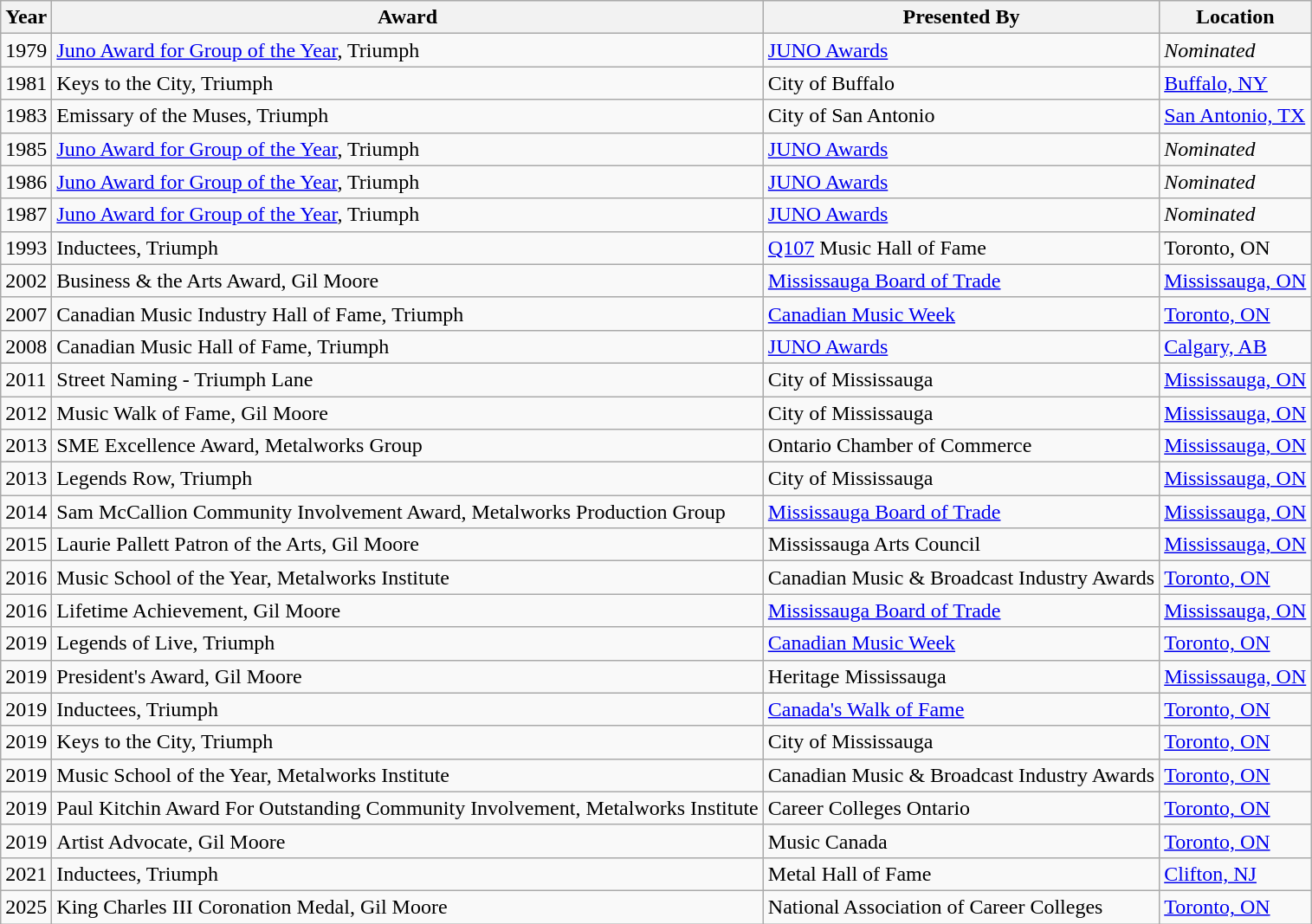<table class="wikitable">
<tr>
<th>Year</th>
<th>Award</th>
<th>Presented By</th>
<th>Location</th>
</tr>
<tr>
<td>1979</td>
<td><a href='#'>Juno Award for Group of the Year</a>, Triumph</td>
<td><a href='#'>JUNO Awards</a></td>
<td><em>Nominated</em></td>
</tr>
<tr>
<td>1981</td>
<td>Keys to the City, Triumph</td>
<td>City of Buffalo</td>
<td><a href='#'>Buffalo, NY</a></td>
</tr>
<tr>
<td>1983</td>
<td>Emissary of the Muses, Triumph</td>
<td>City of San Antonio</td>
<td><a href='#'>San Antonio, TX</a></td>
</tr>
<tr>
<td>1985</td>
<td><a href='#'>Juno Award for Group of the Year</a>, Triumph</td>
<td><a href='#'>JUNO Awards</a></td>
<td><em>Nominated</em></td>
</tr>
<tr>
<td>1986</td>
<td><a href='#'>Juno Award for Group of the Year</a>, Triumph</td>
<td><a href='#'>JUNO Awards</a></td>
<td><em>Nominated</em></td>
</tr>
<tr>
<td>1987</td>
<td><a href='#'>Juno Award for Group of the Year</a>, Triumph</td>
<td><a href='#'>JUNO Awards</a></td>
<td><em>Nominated</em></td>
</tr>
<tr>
<td>1993</td>
<td>Inductees, Triumph</td>
<td><a href='#'>Q107</a> Music Hall of Fame</td>
<td>Toronto, ON</td>
</tr>
<tr>
<td>2002</td>
<td>Business & the Arts Award, Gil Moore </td>
<td><a href='#'>Mississauga Board of Trade</a></td>
<td><a href='#'>Mississauga, ON</a></td>
</tr>
<tr>
<td>2007</td>
<td>Canadian Music Industry Hall of Fame, Triumph </td>
<td><a href='#'>Canadian Music Week</a></td>
<td><a href='#'>Toronto, ON</a></td>
</tr>
<tr>
<td>2008</td>
<td>Canadian Music Hall of Fame, Triumph </td>
<td><a href='#'>JUNO Awards</a></td>
<td><a href='#'>Calgary, AB</a></td>
</tr>
<tr>
<td>2011</td>
<td>Street Naming - Triumph Lane </td>
<td>City of Mississauga</td>
<td><a href='#'>Mississauga, ON</a></td>
</tr>
<tr>
<td>2012</td>
<td>Music Walk of Fame, Gil Moore </td>
<td>City of Mississauga</td>
<td><a href='#'>Mississauga, ON</a></td>
</tr>
<tr>
<td>2013</td>
<td>SME Excellence Award, Metalworks Group </td>
<td>Ontario Chamber of Commerce</td>
<td><a href='#'>Mississauga, ON</a></td>
</tr>
<tr>
<td>2013</td>
<td>Legends Row, Triumph </td>
<td>City of Mississauga</td>
<td><a href='#'>Mississauga, ON</a></td>
</tr>
<tr>
<td>2014</td>
<td>Sam McCallion Community Involvement Award, Metalworks Production Group </td>
<td><a href='#'>Mississauga Board of Trade</a></td>
<td><a href='#'>Mississauga, ON</a></td>
</tr>
<tr>
<td>2015</td>
<td>Laurie Pallett Patron of the Arts, Gil Moore </td>
<td>Mississauga Arts Council</td>
<td><a href='#'>Mississauga, ON</a></td>
</tr>
<tr>
<td>2016</td>
<td>Music School of the Year, Metalworks Institute</td>
<td>Canadian Music & Broadcast Industry Awards</td>
<td><a href='#'>Toronto, ON</a></td>
</tr>
<tr>
<td>2016</td>
<td>Lifetime Achievement, Gil Moore </td>
<td><a href='#'>Mississauga Board of Trade</a></td>
<td><a href='#'>Mississauga, ON</a></td>
</tr>
<tr>
<td>2019</td>
<td>Legends of Live, Triumph </td>
<td><a href='#'>Canadian Music Week</a></td>
<td><a href='#'>Toronto, ON</a></td>
</tr>
<tr>
<td>2019</td>
<td>President's Award, Gil Moore </td>
<td>Heritage Mississauga</td>
<td><a href='#'>Mississauga, ON</a></td>
</tr>
<tr>
<td>2019</td>
<td>Inductees, Triumph </td>
<td><a href='#'>Canada's Walk of Fame</a></td>
<td><a href='#'>Toronto, ON</a></td>
</tr>
<tr>
<td>2019</td>
<td>Keys to the City, Triumph </td>
<td>City of Mississauga</td>
<td><a href='#'>Toronto, ON</a></td>
</tr>
<tr>
<td>2019</td>
<td>Music School of the Year, Metalworks Institute </td>
<td>Canadian Music & Broadcast Industry Awards</td>
<td><a href='#'>Toronto, ON</a></td>
</tr>
<tr>
<td>2019</td>
<td>Paul Kitchin Award For Outstanding Community Involvement, Metalworks Institute </td>
<td>Career Colleges Ontario</td>
<td><a href='#'>Toronto, ON</a></td>
</tr>
<tr>
<td>2019</td>
<td>Artist Advocate, Gil Moore </td>
<td>Music Canada</td>
<td><a href='#'>Toronto, ON</a></td>
</tr>
<tr>
<td>2021</td>
<td>Inductees, Triumph </td>
<td>Metal Hall of Fame</td>
<td><a href='#'>Clifton, NJ</a></td>
</tr>
<tr>
<td>2025</td>
<td>King Charles III Coronation Medal, Gil Moore</td>
<td>National Association of Career Colleges</td>
<td><a href='#'>Toronto, ON</a></td>
</tr>
</table>
